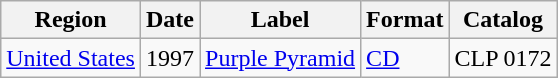<table class="wikitable">
<tr>
<th>Region</th>
<th>Date</th>
<th>Label</th>
<th>Format</th>
<th>Catalog</th>
</tr>
<tr>
<td><a href='#'>United States</a></td>
<td>1997</td>
<td><a href='#'>Purple Pyramid</a></td>
<td><a href='#'>CD</a></td>
<td>CLP 0172</td>
</tr>
</table>
